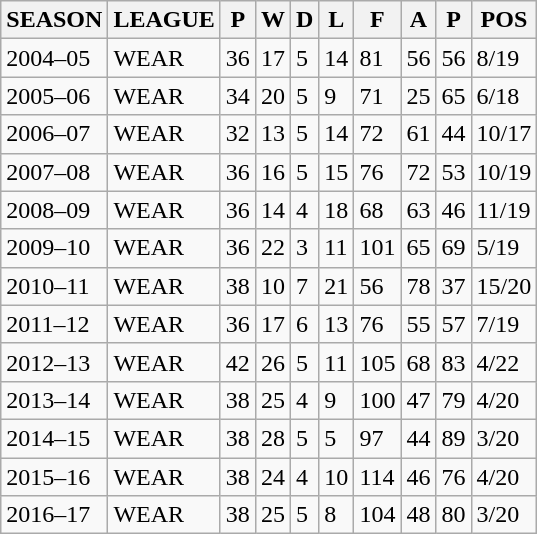<table class="wikitable">
<tr>
<th style="font-weight: bold;">SEASON</th>
<th style="font-weight: bold;">LEAGUE</th>
<th style="font-weight: bold;">P</th>
<th style="font-weight: bold;">W</th>
<th style="font-weight: bold;">D</th>
<th style="font-weight: bold;">L</th>
<th style="font-weight: bold;">F</th>
<th style="font-weight: bold;">A</th>
<th style="font-weight: bold;">P</th>
<th style="font-weight: bold;">POS</th>
</tr>
<tr>
<td>2004–05</td>
<td>WEAR</td>
<td>36</td>
<td>17</td>
<td>5</td>
<td>14</td>
<td>81</td>
<td>56</td>
<td>56</td>
<td>8/19</td>
</tr>
<tr>
<td>2005–06</td>
<td>WEAR</td>
<td>34</td>
<td>20</td>
<td>5</td>
<td>9</td>
<td>71</td>
<td>25</td>
<td>65</td>
<td>6/18</td>
</tr>
<tr>
<td>2006–07</td>
<td>WEAR</td>
<td>32</td>
<td>13</td>
<td>5</td>
<td>14</td>
<td>72</td>
<td>61</td>
<td>44</td>
<td>10/17</td>
</tr>
<tr>
<td>2007–08</td>
<td>WEAR</td>
<td>36</td>
<td>16</td>
<td>5</td>
<td>15</td>
<td>76</td>
<td>72</td>
<td>53</td>
<td>10/19</td>
</tr>
<tr>
<td>2008–09</td>
<td>WEAR</td>
<td>36</td>
<td>14</td>
<td>4</td>
<td>18</td>
<td>68</td>
<td>63</td>
<td>46</td>
<td>11/19</td>
</tr>
<tr>
<td>2009–10</td>
<td>WEAR</td>
<td>36</td>
<td>22</td>
<td>3</td>
<td>11</td>
<td>101</td>
<td>65</td>
<td>69</td>
<td>5/19</td>
</tr>
<tr>
<td>2010–11</td>
<td>WEAR</td>
<td>38</td>
<td>10</td>
<td>7</td>
<td>21</td>
<td>56</td>
<td>78</td>
<td>37</td>
<td>15/20</td>
</tr>
<tr>
<td>2011–12</td>
<td>WEAR</td>
<td>36</td>
<td>17</td>
<td>6</td>
<td>13</td>
<td>76</td>
<td>55</td>
<td>57</td>
<td>7/19</td>
</tr>
<tr>
<td>2012–13</td>
<td>WEAR</td>
<td>42</td>
<td>26</td>
<td>5</td>
<td>11</td>
<td>105</td>
<td>68</td>
<td>83</td>
<td>4/22</td>
</tr>
<tr>
<td>2013–14</td>
<td>WEAR</td>
<td>38</td>
<td>25</td>
<td>4</td>
<td>9</td>
<td>100</td>
<td>47</td>
<td>79</td>
<td>4/20</td>
</tr>
<tr>
<td>2014–15</td>
<td>WEAR</td>
<td>38</td>
<td>28</td>
<td>5</td>
<td>5</td>
<td>97</td>
<td>44</td>
<td>89</td>
<td>3/20</td>
</tr>
<tr>
<td>2015–16</td>
<td>WEAR</td>
<td>38</td>
<td>24</td>
<td>4</td>
<td>10</td>
<td>114</td>
<td>46</td>
<td>76</td>
<td>4/20</td>
</tr>
<tr>
<td>2016–17</td>
<td>WEAR</td>
<td>38</td>
<td>25</td>
<td>5</td>
<td>8</td>
<td>104</td>
<td>48</td>
<td>80</td>
<td>3/20</td>
</tr>
</table>
